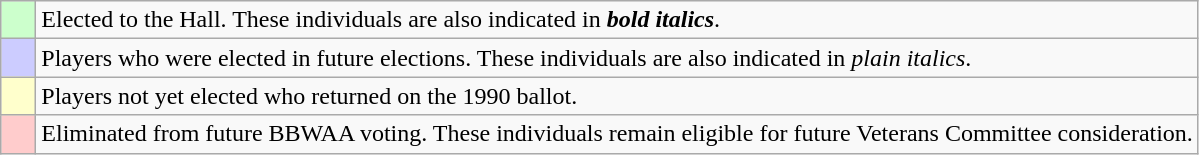<table class="wikitable">
<tr>
<td bgcolor="#ccffcc">    </td>
<td>Elected to the Hall. These individuals are also indicated in <strong><em>bold italics</em></strong>.</td>
</tr>
<tr>
<td bgcolor="#ccccff">    </td>
<td>Players who were elected in future elections. These individuals are also indicated in <em>plain italics</em>.</td>
</tr>
<tr>
<td bgcolor="#ffffcc">    </td>
<td>Players not yet elected who returned on the 1990 ballot.</td>
</tr>
<tr>
<td bgcolor="#ffcccc">    </td>
<td>Eliminated from future BBWAA voting. These individuals remain eligible for future Veterans Committee consideration.</td>
</tr>
</table>
